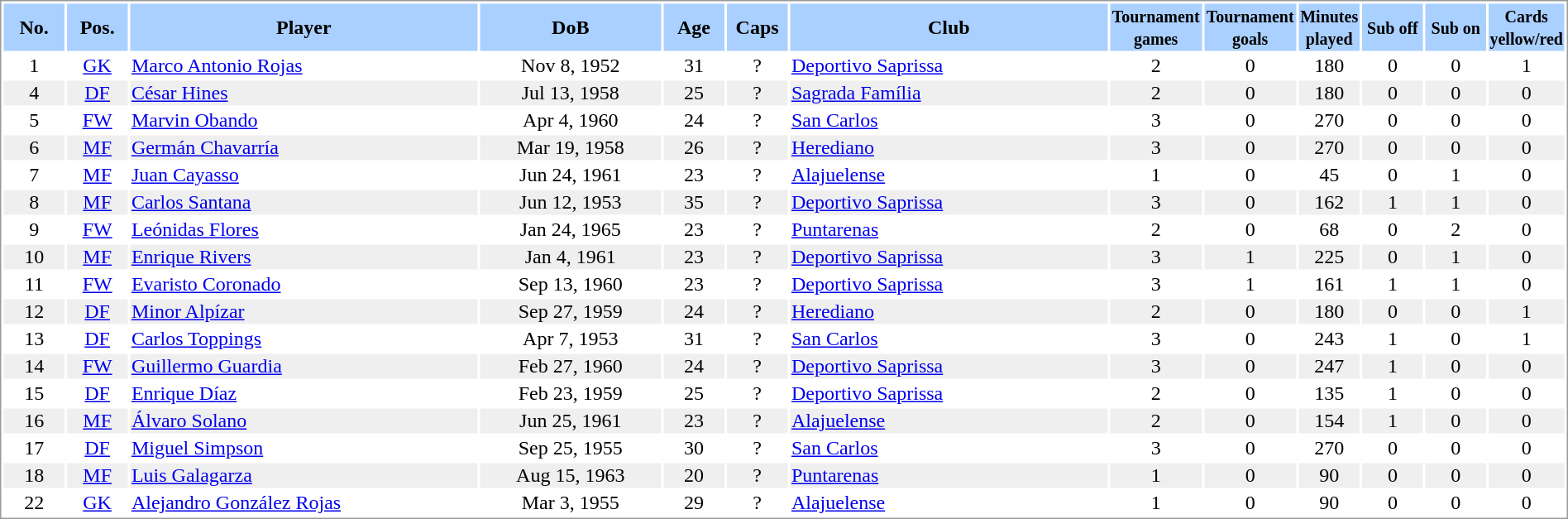<table border="0" width="100%" style="border: 1px solid #999; background-color:#FFFFFF; text-align:center">
<tr align="center" bgcolor="#AAD0FF">
<th width=4%>No.</th>
<th width=4%>Pos.</th>
<th width=23%>Player</th>
<th width=12%>DoB</th>
<th width=4%>Age</th>
<th width=4%>Caps</th>
<th width=21%>Club</th>
<th width=6%><small>Tournament<br>games</small></th>
<th width=6%><small>Tournament<br>goals</small></th>
<th width=4%><small>Minutes<br>played</small></th>
<th width=4%><small>Sub off</small></th>
<th width=4%><small>Sub on</small></th>
<th width=4%><small>Cards<br>yellow/red</small></th>
</tr>
<tr>
<td>1</td>
<td><a href='#'>GK</a></td>
<td align="left"><a href='#'>Marco Antonio Rojas</a></td>
<td>Nov 8, 1952</td>
<td>31</td>
<td>?</td>
<td align="left"> <a href='#'>Deportivo Saprissa</a></td>
<td>2</td>
<td>0</td>
<td>180</td>
<td>0</td>
<td>0</td>
<td>1</td>
</tr>
<tr bgcolor="#EFEFEF">
<td>4</td>
<td><a href='#'>DF</a></td>
<td align="left"><a href='#'>César Hines</a></td>
<td>Jul 13, 1958</td>
<td>25</td>
<td>?</td>
<td align="left"> <a href='#'>Sagrada Família</a></td>
<td>2</td>
<td>0</td>
<td>180</td>
<td>0</td>
<td>0</td>
<td>0</td>
</tr>
<tr>
<td>5</td>
<td><a href='#'>FW</a></td>
<td align="left"><a href='#'>Marvin Obando</a></td>
<td>Apr 4, 1960</td>
<td>24</td>
<td>?</td>
<td align="left"> <a href='#'>San Carlos</a></td>
<td>3</td>
<td>0</td>
<td>270</td>
<td>0</td>
<td>0</td>
<td>0</td>
</tr>
<tr bgcolor="#EFEFEF">
<td>6</td>
<td><a href='#'>MF</a></td>
<td align="left"><a href='#'>Germán Chavarría</a></td>
<td>Mar 19, 1958</td>
<td>26</td>
<td>?</td>
<td align="left"> <a href='#'>Herediano</a></td>
<td>3</td>
<td>0</td>
<td>270</td>
<td>0</td>
<td>0</td>
<td>0</td>
</tr>
<tr>
<td>7</td>
<td><a href='#'>MF</a></td>
<td align="left"><a href='#'>Juan Cayasso</a></td>
<td>Jun 24, 1961</td>
<td>23</td>
<td>?</td>
<td align="left"> <a href='#'>Alajuelense</a></td>
<td>1</td>
<td>0</td>
<td>45</td>
<td>0</td>
<td>1</td>
<td>0</td>
</tr>
<tr bgcolor="#EFEFEF">
<td>8</td>
<td><a href='#'>MF</a></td>
<td align="left"><a href='#'>Carlos Santana</a></td>
<td>Jun 12, 1953</td>
<td>35</td>
<td>?</td>
<td align="left"> <a href='#'>Deportivo Saprissa</a></td>
<td>3</td>
<td>0</td>
<td>162</td>
<td>1</td>
<td>1</td>
<td>0</td>
</tr>
<tr>
<td>9</td>
<td><a href='#'>FW</a></td>
<td align="left"><a href='#'>Leónidas Flores</a></td>
<td>Jan 24, 1965</td>
<td>23</td>
<td>?</td>
<td align="left"> <a href='#'>Puntarenas</a></td>
<td>2</td>
<td>0</td>
<td>68</td>
<td>0</td>
<td>2</td>
<td>0</td>
</tr>
<tr bgcolor="#EFEFEF">
<td>10</td>
<td><a href='#'>MF</a></td>
<td align="left"><a href='#'>Enrique Rivers</a></td>
<td>Jan 4, 1961</td>
<td>23</td>
<td>?</td>
<td align="left"> <a href='#'>Deportivo Saprissa</a></td>
<td>3</td>
<td>1</td>
<td>225</td>
<td>0</td>
<td>1</td>
<td>0</td>
</tr>
<tr>
<td>11</td>
<td><a href='#'>FW</a></td>
<td align="left"><a href='#'>Evaristo Coronado</a></td>
<td>Sep 13, 1960</td>
<td>23</td>
<td>?</td>
<td align="left"> <a href='#'>Deportivo Saprissa</a></td>
<td>3</td>
<td>1</td>
<td>161</td>
<td>1</td>
<td>1</td>
<td>0</td>
</tr>
<tr bgcolor="#EFEFEF">
<td>12</td>
<td><a href='#'>DF</a></td>
<td align="left"><a href='#'>Minor Alpízar</a></td>
<td>Sep 27, 1959</td>
<td>24</td>
<td>?</td>
<td align="left"> <a href='#'>Herediano</a></td>
<td>2</td>
<td>0</td>
<td>180</td>
<td>0</td>
<td>0</td>
<td>1</td>
</tr>
<tr>
<td>13</td>
<td><a href='#'>DF</a></td>
<td align="left"><a href='#'>Carlos Toppings</a></td>
<td>Apr 7, 1953</td>
<td>31</td>
<td>?</td>
<td align="left"> <a href='#'>San Carlos</a></td>
<td>3</td>
<td>0</td>
<td>243</td>
<td>1</td>
<td>0</td>
<td>1</td>
</tr>
<tr bgcolor="#EFEFEF">
<td>14</td>
<td><a href='#'>FW</a></td>
<td align="left"><a href='#'>Guillermo Guardia</a></td>
<td>Feb 27, 1960</td>
<td>24</td>
<td>?</td>
<td align="left"> <a href='#'>Deportivo Saprissa</a></td>
<td>3</td>
<td>0</td>
<td>247</td>
<td>1</td>
<td>0</td>
<td>0</td>
</tr>
<tr>
<td>15</td>
<td><a href='#'>DF</a></td>
<td align="left"><a href='#'>Enrique Díaz</a></td>
<td>Feb 23, 1959</td>
<td>25</td>
<td>?</td>
<td align="left"> <a href='#'>Deportivo Saprissa</a></td>
<td>2</td>
<td>0</td>
<td>135</td>
<td>1</td>
<td>0</td>
<td>0</td>
</tr>
<tr bgcolor="#EFEFEF">
<td>16</td>
<td><a href='#'>MF</a></td>
<td align="left"><a href='#'>Álvaro Solano</a></td>
<td>Jun 25, 1961</td>
<td>23</td>
<td>?</td>
<td align="left"> <a href='#'>Alajuelense</a></td>
<td>2</td>
<td>0</td>
<td>154</td>
<td>1</td>
<td>0</td>
<td>0</td>
</tr>
<tr>
<td>17</td>
<td><a href='#'>DF</a></td>
<td align="left"><a href='#'>Miguel Simpson</a></td>
<td>Sep 25, 1955</td>
<td>30</td>
<td>?</td>
<td align="left"> <a href='#'>San Carlos</a></td>
<td>3</td>
<td>0</td>
<td>270</td>
<td>0</td>
<td>0</td>
<td>0</td>
</tr>
<tr bgcolor="#EFEFEF">
<td>18</td>
<td><a href='#'>MF</a></td>
<td align="left"><a href='#'>Luis Galagarza</a></td>
<td>Aug 15, 1963</td>
<td>20</td>
<td>?</td>
<td align="left"> <a href='#'>Puntarenas</a></td>
<td>1</td>
<td>0</td>
<td>90</td>
<td>0</td>
<td>0</td>
<td>0</td>
</tr>
<tr>
<td>22</td>
<td><a href='#'>GK</a></td>
<td align="left"><a href='#'>Alejandro González Rojas</a></td>
<td>Mar 3, 1955</td>
<td>29</td>
<td>?</td>
<td align="left"> <a href='#'>Alajuelense</a></td>
<td>1</td>
<td>0</td>
<td>90</td>
<td>0</td>
<td>0</td>
<td>0</td>
</tr>
</table>
